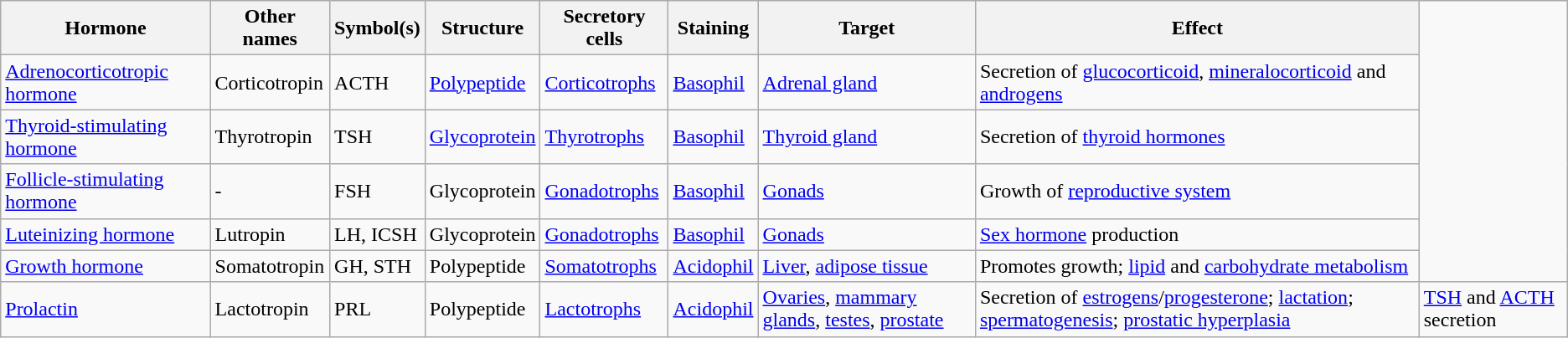<table class="wikitable">
<tr>
<th>Hormone</th>
<th>Other names</th>
<th>Symbol(s)</th>
<th>Structure</th>
<th>Secretory cells</th>
<th>Staining</th>
<th>Target</th>
<th>Effect</th>
</tr>
<tr>
<td><a href='#'>Adrenocorticotropic hormone</a></td>
<td>Corticotropin</td>
<td>ACTH</td>
<td><a href='#'>Polypeptide</a></td>
<td><a href='#'>Corticotrophs</a></td>
<td><a href='#'>Basophil</a></td>
<td><a href='#'>Adrenal gland</a></td>
<td>Secretion of <a href='#'>glucocorticoid</a>, <a href='#'>mineralocorticoid</a> and <a href='#'>androgens</a></td>
</tr>
<tr>
<td><a href='#'>Thyroid-stimulating hormone</a></td>
<td>Thyrotropin</td>
<td>TSH</td>
<td><a href='#'>Glycoprotein</a></td>
<td><a href='#'>Thyrotrophs</a></td>
<td><a href='#'>Basophil</a></td>
<td><a href='#'>Thyroid gland</a></td>
<td>Secretion of <a href='#'>thyroid hormones</a></td>
</tr>
<tr>
<td><a href='#'>Follicle-stimulating hormone</a></td>
<td>-</td>
<td>FSH</td>
<td>Glycoprotein</td>
<td><a href='#'>Gonadotrophs</a></td>
<td><a href='#'>Basophil</a></td>
<td><a href='#'>Gonads</a></td>
<td>Growth of <a href='#'>reproductive system</a></td>
</tr>
<tr>
<td><a href='#'>Luteinizing hormone</a></td>
<td>Lutropin</td>
<td>LH, ICSH</td>
<td>Glycoprotein</td>
<td><a href='#'>Gonadotrophs</a></td>
<td><a href='#'>Basophil</a></td>
<td><a href='#'>Gonads</a></td>
<td><a href='#'>Sex hormone</a> production</td>
</tr>
<tr>
<td><a href='#'>Growth hormone</a></td>
<td>Somatotropin</td>
<td>GH, STH</td>
<td>Polypeptide</td>
<td><a href='#'>Somatotrophs</a></td>
<td><a href='#'>Acidophil</a></td>
<td><a href='#'>Liver</a>, <a href='#'>adipose tissue</a></td>
<td>Promotes growth; <a href='#'>lipid</a> and <a href='#'>carbohydrate metabolism</a></td>
</tr>
<tr>
<td><a href='#'>Prolactin</a></td>
<td>Lactotropin</td>
<td>PRL</td>
<td>Polypeptide</td>
<td><a href='#'>Lactotrophs</a></td>
<td><a href='#'>Acidophil</a></td>
<td><a href='#'>Ovaries</a>, <a href='#'>mammary glands</a>, <a href='#'>testes</a>, <a href='#'>prostate</a></td>
<td>Secretion of <a href='#'>estrogens</a>/<a href='#'>progesterone</a>; <a href='#'>lactation</a>; <a href='#'>spermatogenesis</a>; <a href='#'>prostatic hyperplasia</a></td>
<td><a href='#'>TSH</a> and <a href='#'>ACTH</a> secretion</td>
</tr>
</table>
